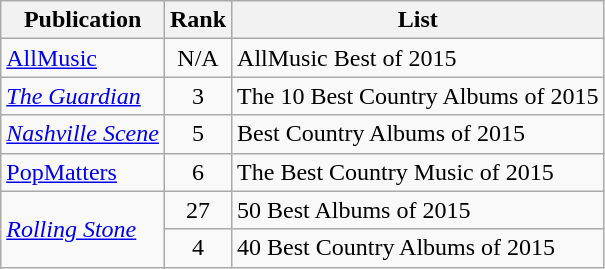<table class="wikitable">
<tr>
<th>Publication</th>
<th>Rank</th>
<th>List</th>
</tr>
<tr Ad>
<td><a href='#'>AllMusic</a></td>
<td align=center>N/A</td>
<td>AllMusic Best of 2015</td>
</tr>
<tr Ad>
<td><em><a href='#'>The Guardian</a></em></td>
<td align=center>3</td>
<td>The 10 Best Country Albums of 2015</td>
</tr>
<tr Ad>
<td><em><a href='#'>Nashville Scene</a></em></td>
<td align=center>5</td>
<td>Best Country Albums of 2015</td>
</tr>
<tr Ad>
<td><a href='#'>PopMatters</a></td>
<td align=center>6</td>
<td>The Best Country Music of 2015</td>
</tr>
<tr Ad>
<td rowspan="2"><em><a href='#'>Rolling Stone</a></em></td>
<td align=center>27</td>
<td>50 Best Albums of 2015</td>
</tr>
<tr>
<td align=center>4</td>
<td>40 Best Country Albums of 2015</td>
</tr>
</table>
